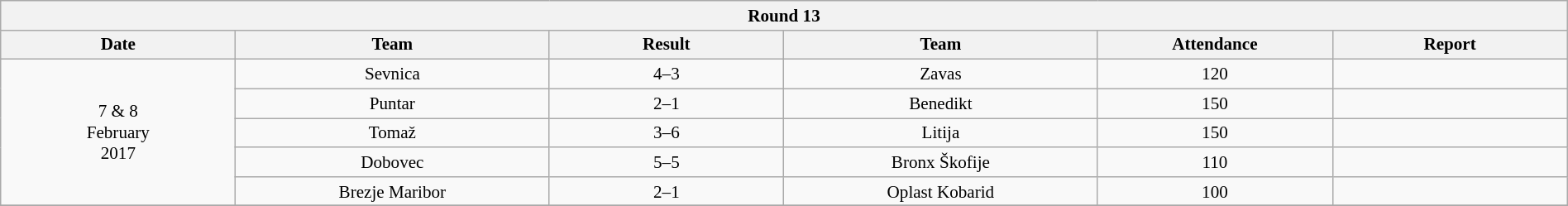<table class="wikitable collapsible collapsed" style="font-size:88%; text-align:center; width:100%">
<tr>
<th colspan=6 bgcolor=#FFFFFF>Round 13</th>
</tr>
<tr>
<th width=15% bgcolor=#89CFF0>Date</th>
<th width=20% bgcolor=#89CFF0>Team</th>
<th width=15% bgcolor=#89CFF0>Result</th>
<th width=20% bgcolor=#89CFF0>Team</th>
<th width=15% bgcolor=#89CFF0>Attendance</th>
<th width=15% bgcolor=#89CFF0>Report</th>
</tr>
<tr>
<td rowspan=5>7 & 8 <br> February<br> 2017</td>
<td>Sevnica</td>
<td>4–3</td>
<td>Zavas</td>
<td>120</td>
<td></td>
</tr>
<tr align=center>
<td>Puntar</td>
<td>2–1</td>
<td>Benedikt</td>
<td>150</td>
<td></td>
</tr>
<tr align=center>
<td>Tomaž</td>
<td>3–6</td>
<td>Litija</td>
<td>150</td>
<td></td>
</tr>
<tr align=center>
<td>Dobovec</td>
<td>5–5</td>
<td>Bronx Škofije</td>
<td>110</td>
<td></td>
</tr>
<tr align=center>
<td>Brezje Maribor</td>
<td>2–1</td>
<td>Oplast Kobarid</td>
<td>100</td>
<td></td>
</tr>
<tr>
</tr>
</table>
